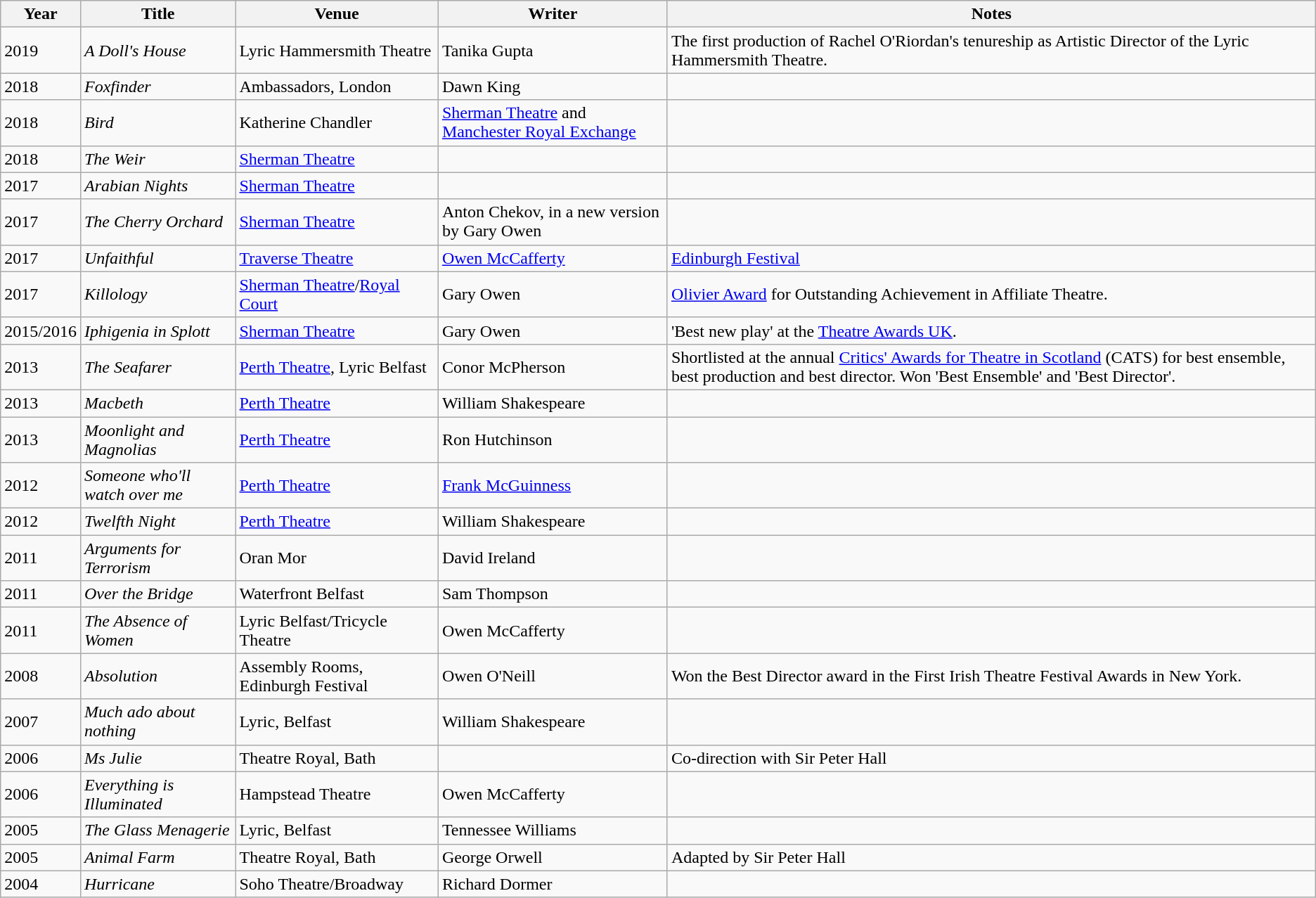<table class="wikitable sortable">
<tr>
<th>Year</th>
<th>Title</th>
<th>Venue</th>
<th>Writer</th>
<th class="unsortable">Notes</th>
</tr>
<tr>
<td>2019</td>
<td><em>A Doll's House</em></td>
<td>Lyric Hammersmith Theatre</td>
<td>Tanika Gupta</td>
<td>The first production of Rachel O'Riordan's tenureship as Artistic Director of the Lyric Hammersmith Theatre.</td>
</tr>
<tr>
<td>2018</td>
<td><em>Foxfinder</em></td>
<td>Ambassadors, London</td>
<td>Dawn King</td>
<td></td>
</tr>
<tr>
<td>2018</td>
<td><em>Bird</em></td>
<td>Katherine Chandler</td>
<td><a href='#'>Sherman Theatre</a> and <a href='#'>Manchester Royal Exchange</a></td>
<td></td>
</tr>
<tr>
<td>2018</td>
<td><em>The Weir</em></td>
<td><a href='#'>Sherman Theatre</a></td>
<td></td>
<td></td>
</tr>
<tr>
<td>2017</td>
<td><em>Arabian Nights</em></td>
<td><a href='#'>Sherman Theatre</a></td>
<td></td>
<td></td>
</tr>
<tr |->
<td>2017</td>
<td><em>The Cherry Orchard</em></td>
<td><a href='#'>Sherman Theatre</a></td>
<td>Anton Chekov, in a new version by Gary Owen</td>
<td></td>
</tr>
<tr>
<td>2017</td>
<td><em>Unfaithful</em></td>
<td><a href='#'>Traverse Theatre</a></td>
<td><a href='#'>Owen McCafferty</a></td>
<td><a href='#'>Edinburgh Festival</a></td>
</tr>
<tr>
<td>2017</td>
<td><em>Killology</em></td>
<td><a href='#'>Sherman Theatre</a>/<a href='#'>Royal Court</a></td>
<td>Gary Owen</td>
<td><a href='#'>Olivier Award</a> for Outstanding Achievement in Affiliate Theatre.</td>
</tr>
<tr>
<td>2015/2016</td>
<td><em>Iphigenia in Splott</em></td>
<td><a href='#'>Sherman Theatre</a></td>
<td>Gary Owen</td>
<td>'Best new play' at the <a href='#'>Theatre Awards UK</a>.</td>
</tr>
<tr>
<td>2013</td>
<td><em>The Seafarer</em></td>
<td><a href='#'>Perth Theatre</a>, Lyric Belfast</td>
<td>Conor McPherson</td>
<td>Shortlisted at the annual <a href='#'>Critics' Awards for Theatre in Scotland</a> (CATS) for best ensemble, best production and best director. Won 'Best Ensemble' and 'Best Director'.</td>
</tr>
<tr>
<td>2013</td>
<td><em>Macbeth</em></td>
<td><a href='#'>Perth Theatre</a></td>
<td>William Shakespeare</td>
<td></td>
</tr>
<tr>
<td>2013</td>
<td><em>Moonlight and Magnolias</em></td>
<td><a href='#'>Perth Theatre</a></td>
<td>Ron Hutchinson</td>
<td></td>
</tr>
<tr>
<td>2012</td>
<td><em>Someone who'll watch over me</em></td>
<td><a href='#'>Perth Theatre</a></td>
<td><a href='#'>Frank McGuinness</a></td>
<td></td>
</tr>
<tr>
<td>2012</td>
<td><em>Twelfth Night</em></td>
<td><a href='#'>Perth Theatre</a></td>
<td>William Shakespeare</td>
<td></td>
</tr>
<tr>
<td>2011</td>
<td><em>Arguments for Terrorism</em></td>
<td>Oran Mor</td>
<td>David Ireland</td>
<td></td>
</tr>
<tr>
<td>2011</td>
<td><em>Over the Bridge</em></td>
<td>Waterfront Belfast</td>
<td>Sam Thompson</td>
<td></td>
</tr>
<tr>
<td>2011</td>
<td><em>The Absence of Women</em></td>
<td>Lyric Belfast/Tricycle Theatre</td>
<td>Owen McCafferty</td>
<td></td>
</tr>
<tr>
<td>2008</td>
<td><em>Absolution</em></td>
<td>Assembly Rooms, Edinburgh Festival</td>
<td>Owen O'Neill</td>
<td>Won the Best Director award in the First Irish Theatre Festival Awards in New York.</td>
</tr>
<tr>
<td>2007</td>
<td><em>Much ado about nothing</em></td>
<td>Lyric, Belfast</td>
<td>William Shakespeare</td>
<td></td>
</tr>
<tr>
<td>2006</td>
<td><em>Ms Julie</em></td>
<td>Theatre Royal, Bath</td>
<td></td>
<td>Co-direction with Sir Peter Hall</td>
</tr>
<tr>
<td>2006</td>
<td><em>Everything is Illuminated</em></td>
<td>Hampstead Theatre</td>
<td>Owen McCafferty</td>
<td></td>
</tr>
<tr>
<td>2005</td>
<td><em>The Glass Menagerie</em></td>
<td>Lyric, Belfast</td>
<td>Tennessee Williams</td>
<td></td>
</tr>
<tr>
<td>2005</td>
<td><em>Animal Farm</em></td>
<td>Theatre Royal, Bath</td>
<td>George Orwell</td>
<td>Adapted by Sir Peter Hall</td>
</tr>
<tr>
<td>2004</td>
<td><em>Hurricane</em></td>
<td>Soho Theatre/Broadway</td>
<td>Richard Dormer</td>
<td></td>
</tr>
</table>
